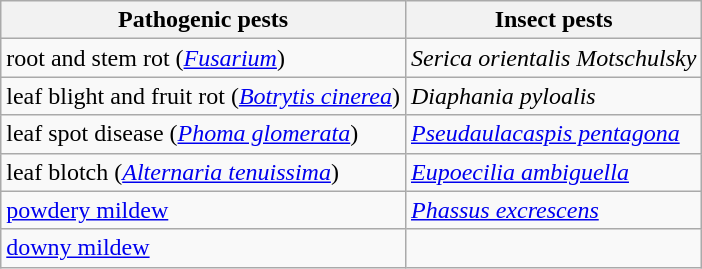<table class="wikitable">
<tr>
<th>Pathogenic pests</th>
<th>Insect pests</th>
</tr>
<tr>
<td>root and stem rot (<em><a href='#'>Fusarium</a></em>)</td>
<td><em>Serica orientalis Motschulsky</em></td>
</tr>
<tr>
<td>leaf blight and fruit rot (<em><a href='#'>Botrytis cinerea</a></em>)</td>
<td><em>Diaphania pyloalis</em></td>
</tr>
<tr>
<td>leaf spot disease (<em><a href='#'>Phoma glomerata</a></em>)</td>
<td><em><a href='#'>Pseudaulacaspis pentagona</a></em></td>
</tr>
<tr>
<td>leaf blotch (<em><a href='#'>Alternaria tenuissima</a></em>)</td>
<td><em><a href='#'>Eupoecilia ambiguella</a></em></td>
</tr>
<tr>
<td><a href='#'>powdery mildew</a></td>
<td><em><a href='#'>Phassus excrescens</a></em></td>
</tr>
<tr>
<td><a href='#'>downy mildew</a></td>
<td></td>
</tr>
</table>
